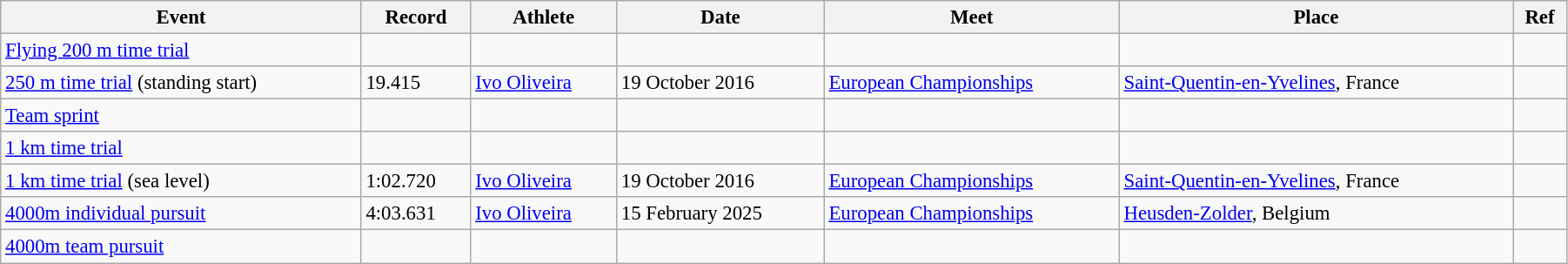<table class="wikitable" style="font-size:95%; width: 95%;">
<tr>
<th>Event</th>
<th>Record</th>
<th>Athlete</th>
<th>Date</th>
<th>Meet</th>
<th>Place</th>
<th>Ref</th>
</tr>
<tr>
<td><a href='#'>Flying 200 m time trial</a></td>
<td></td>
<td></td>
<td></td>
<td></td>
<td></td>
<td></td>
</tr>
<tr>
<td><a href='#'>250 m time trial</a> (standing start)</td>
<td>19.415</td>
<td><a href='#'>Ivo Oliveira</a></td>
<td>19 October 2016</td>
<td><a href='#'>European Championships</a></td>
<td><a href='#'>Saint-Quentin-en-Yvelines</a>, France</td>
<td></td>
</tr>
<tr>
<td><a href='#'>Team sprint</a></td>
<td></td>
<td></td>
<td></td>
<td></td>
<td></td>
<td></td>
</tr>
<tr>
<td><a href='#'>1 km time trial</a></td>
<td></td>
<td></td>
<td></td>
<td></td>
<td></td>
<td></td>
</tr>
<tr>
<td><a href='#'>1 km time trial</a> (sea level)</td>
<td>1:02.720</td>
<td><a href='#'>Ivo Oliveira</a></td>
<td>19 October 2016</td>
<td><a href='#'>European Championships</a></td>
<td><a href='#'>Saint-Quentin-en-Yvelines</a>, France</td>
<td></td>
</tr>
<tr>
<td><a href='#'>4000m individual pursuit</a></td>
<td>4:03.631</td>
<td><a href='#'>Ivo Oliveira</a></td>
<td>15 February 2025</td>
<td><a href='#'>European Championships</a></td>
<td><a href='#'>Heusden-Zolder</a>, Belgium</td>
<td></td>
</tr>
<tr>
<td><a href='#'>4000m team pursuit</a></td>
<td></td>
<td></td>
<td></td>
<td></td>
<td></td>
<td></td>
</tr>
</table>
